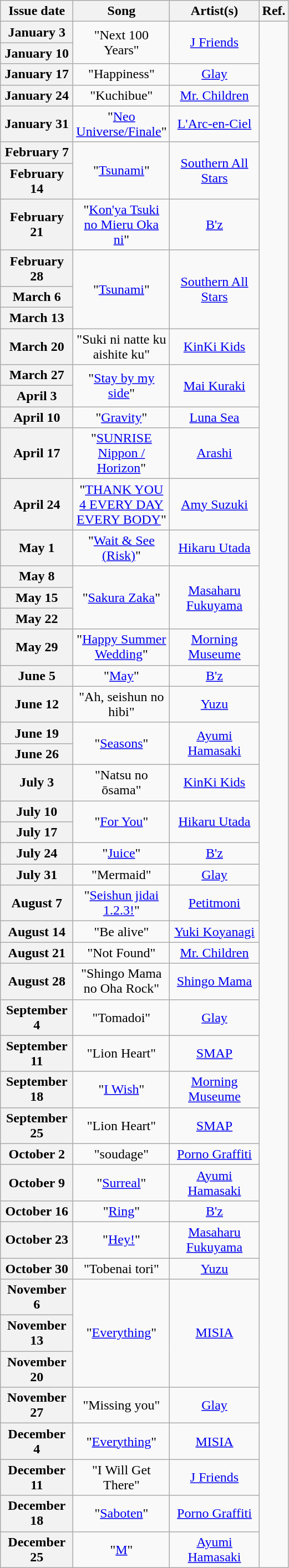<table class="wikitable plainrowheaders" style="text-align: center">
<tr>
<th width="80">Issue date</th>
<th width="100">Song</th>
<th width="100">Artist(s)</th>
<th width="20">Ref.</th>
</tr>
<tr>
<th scope="row">January 3</th>
<td rowspan="2">"Next 100 Years"</td>
<td rowspan="2"><a href='#'>J Friends</a></td>
<td rowspan="52"></td>
</tr>
<tr>
<th scope="row">January 10</th>
</tr>
<tr>
<th scope="row">January 17</th>
<td>"Happiness"</td>
<td><a href='#'>Glay</a></td>
</tr>
<tr>
<th scope="row">January 24</th>
<td>"Kuchibue"</td>
<td><a href='#'>Mr. Children</a></td>
</tr>
<tr>
<th scope="row">January 31</th>
<td>"<a href='#'>Neo Universe/Finale</a>"</td>
<td><a href='#'>L'Arc-en-Ciel</a></td>
</tr>
<tr>
<th scope="row">February 7</th>
<td rowspan="2">"<a href='#'>Tsunami</a>"</td>
<td rowspan="2"><a href='#'>Southern All Stars</a></td>
</tr>
<tr>
<th scope="row">February 14</th>
</tr>
<tr>
<th scope="row">February 21</th>
<td>"<a href='#'>Kon'ya Tsuki no Mieru Oka ni</a>"</td>
<td><a href='#'>B'z</a></td>
</tr>
<tr>
<th scope="row">February 28</th>
<td rowspan="3">"<a href='#'>Tsunami</a>"</td>
<td rowspan="3"><a href='#'>Southern All Stars</a></td>
</tr>
<tr>
<th scope="row">March 6</th>
</tr>
<tr>
<th scope="row">March 13</th>
</tr>
<tr>
<th scope="row">March 20</th>
<td>"Suki ni natte ku aishite ku"</td>
<td><a href='#'>KinKi Kids</a></td>
</tr>
<tr>
<th scope="row">March 27</th>
<td rowspan="2">"<a href='#'>Stay by my side</a>"</td>
<td rowspan="2"><a href='#'>Mai Kuraki</a></td>
</tr>
<tr>
<th scope="row">April 3</th>
</tr>
<tr>
<th scope="row">April 10</th>
<td>"<a href='#'>Gravity</a>"</td>
<td><a href='#'>Luna Sea</a></td>
</tr>
<tr>
<th scope="row">April 17</th>
<td>"<a href='#'>SUNRISE Nippon / Horizon</a>"</td>
<td><a href='#'>Arashi</a></td>
</tr>
<tr>
<th scope="row">April 24</th>
<td>"<a href='#'>THANK YOU 4 EVERY DAY EVERY BODY</a>"</td>
<td><a href='#'>Amy Suzuki</a></td>
</tr>
<tr>
<th scope="row">May 1</th>
<td>"<a href='#'>Wait & See (Risk)</a>"</td>
<td><a href='#'>Hikaru Utada</a></td>
</tr>
<tr>
<th scope="row">May 8</th>
<td rowspan="3">"<a href='#'>Sakura Zaka</a>"</td>
<td rowspan="3"><a href='#'>Masaharu Fukuyama</a></td>
</tr>
<tr>
<th scope="row">May 15</th>
</tr>
<tr>
<th scope="row">May 22</th>
</tr>
<tr>
<th scope="row">May 29</th>
<td>"<a href='#'>Happy Summer Wedding</a>"</td>
<td><a href='#'>Morning Museume</a></td>
</tr>
<tr>
<th scope="row">June 5</th>
<td>"<a href='#'>May</a>"</td>
<td><a href='#'>B'z</a></td>
</tr>
<tr>
<th scope="row">June 12</th>
<td>"Ah, seishun no hibi"</td>
<td><a href='#'>Yuzu</a></td>
</tr>
<tr>
<th scope="row">June 19</th>
<td rowspan="2">"<a href='#'>Seasons</a>"</td>
<td rowspan="2"><a href='#'>Ayumi Hamasaki</a></td>
</tr>
<tr>
<th scope="row">June 26</th>
</tr>
<tr>
<th scope="row">July 3</th>
<td>"Natsu no ōsama"</td>
<td><a href='#'>KinKi Kids</a></td>
</tr>
<tr>
<th scope="row">July 10</th>
<td rowspan="2">"<a href='#'>For You</a>"</td>
<td rowspan="2"><a href='#'>Hikaru Utada</a></td>
</tr>
<tr>
<th scope="row">July 17</th>
</tr>
<tr>
<th scope="row">July 24</th>
<td>"<a href='#'>Juice</a>"</td>
<td><a href='#'>B'z</a></td>
</tr>
<tr>
<th scope="row">July 31</th>
<td>"Mermaid"</td>
<td><a href='#'>Glay</a></td>
</tr>
<tr>
<th scope="row">August 7</th>
<td>"<a href='#'>Seishun jidai 1.2.3!</a>"</td>
<td><a href='#'>Petitmoni</a></td>
</tr>
<tr>
<th scope="row">August 14</th>
<td>"Be alive"</td>
<td><a href='#'>Yuki Koyanagi</a></td>
</tr>
<tr>
<th scope="row">August 21</th>
<td>"Not Found"</td>
<td><a href='#'>Mr. Children</a></td>
</tr>
<tr>
<th scope="row">August 28</th>
<td>"Shingo Mama no Oha Rock"</td>
<td><a href='#'>Shingo Mama</a></td>
</tr>
<tr>
<th scope="row">September 4</th>
<td>"Tomadoi"</td>
<td><a href='#'>Glay</a></td>
</tr>
<tr>
<th scope="row">September 11</th>
<td>"Lion Heart"</td>
<td><a href='#'>SMAP</a></td>
</tr>
<tr>
<th scope="row">September 18</th>
<td>"<a href='#'>I Wish</a>"</td>
<td><a href='#'>Morning Museume</a></td>
</tr>
<tr>
<th scope="row">September 25</th>
<td>"Lion Heart"</td>
<td><a href='#'>SMAP</a></td>
</tr>
<tr>
<th scope="row">October 2</th>
<td>"soudage"</td>
<td><a href='#'>Porno Graffiti</a></td>
</tr>
<tr>
<th scope="row">October 9</th>
<td>"<a href='#'>Surreal</a>"</td>
<td><a href='#'>Ayumi Hamasaki</a></td>
</tr>
<tr>
<th scope="row">October 16</th>
<td>"<a href='#'>Ring</a>"</td>
<td><a href='#'>B'z</a></td>
</tr>
<tr>
<th scope="row">October 23</th>
<td>"<a href='#'>Hey!</a>"</td>
<td><a href='#'>Masaharu Fukuyama</a></td>
</tr>
<tr>
<th scope="row">October 30</th>
<td>"Tobenai tori"</td>
<td><a href='#'>Yuzu</a></td>
</tr>
<tr>
<th scope="row">November 6</th>
<td rowspan="3">"<a href='#'>Everything</a>"</td>
<td rowspan="3"><a href='#'>MISIA</a></td>
</tr>
<tr>
<th scope="row">November 13</th>
</tr>
<tr>
<th scope="row">November 20</th>
</tr>
<tr>
<th scope="row">November 27</th>
<td>"Missing you"</td>
<td><a href='#'>Glay</a></td>
</tr>
<tr>
<th scope="row">December 4</th>
<td>"<a href='#'>Everything</a>"</td>
<td><a href='#'>MISIA</a></td>
</tr>
<tr>
<th scope="row">December 11</th>
<td>"I Will Get There"</td>
<td><a href='#'>J Friends</a></td>
</tr>
<tr>
<th scope="row">December 18</th>
<td>"<a href='#'>Saboten</a>"</td>
<td><a href='#'>Porno Graffiti</a></td>
</tr>
<tr>
<th scope="row">December 25</th>
<td>"<a href='#'>M</a>"</td>
<td><a href='#'>Ayumi Hamasaki</a></td>
</tr>
</table>
